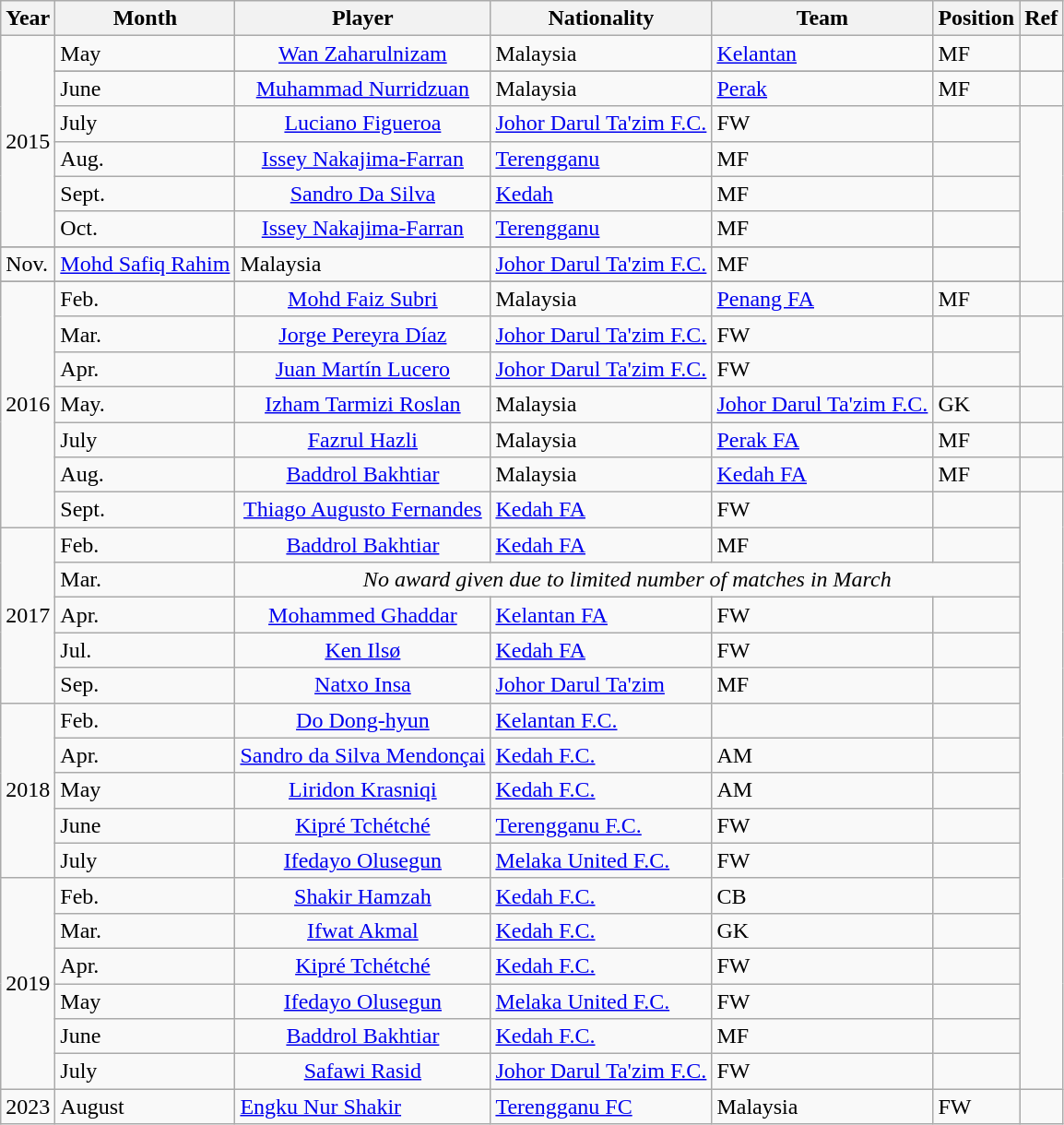<table class="wikitable sortable">
<tr>
<th>Year</th>
<th>Month</th>
<th>Player</th>
<th>Nationality</th>
<th>Team</th>
<th>Position</th>
<th class="unsortable">Ref</th>
</tr>
<tr>
<td rowspan=7>2015</td>
<td>May</td>
<td align="center"><a href='#'>Wan Zaharulnizam</a></td>
<td> Malaysia</td>
<td><a href='#'>Kelantan</a></td>
<td>MF</td>
<td align="center"></td>
</tr>
<tr>
</tr>
<tr>
<td>June</td>
<td align="center"> <a href='#'>Muhammad Nurridzuan</a></td>
<td> Malaysia</td>
<td><a href='#'>Perak</a></td>
<td>MF</td>
<td align="center"></td>
</tr>
<tr>
<td>July</td>
<td align="center"> <a href='#'>Luciano Figueroa</a></td>
<td><a href='#'>Johor Darul Ta'zim F.C.</a></td>
<td>FW</td>
<td align="center"></td>
</tr>
<tr>
<td>Aug.</td>
<td align="center"> <a href='#'>Issey Nakajima-Farran</a></td>
<td><a href='#'>Terengganu</a></td>
<td>MF</td>
<td align="center"></td>
</tr>
<tr>
<td>Sept.</td>
<td align="center"> <a href='#'>Sandro Da Silva</a></td>
<td><a href='#'>Kedah</a></td>
<td>MF</td>
<td align="center"></td>
</tr>
<tr>
<td>Oct.</td>
<td align="center"> <a href='#'>Issey Nakajima-Farran</a></td>
<td><a href='#'>Terengganu</a></td>
<td>MF</td>
<td align="center"></td>
</tr>
<tr>
</tr>
<tr>
<td>Nov.</td>
<td align="center"> <a href='#'>Mohd Safiq Rahim</a></td>
<td> Malaysia</td>
<td><a href='#'>Johor Darul Ta'zim F.C.</a></td>
<td>MF</td>
<td align="center"></td>
</tr>
<tr>
</tr>
<tr>
<td rowspan=7>2016</td>
<td>Feb.</td>
<td align="center"> <a href='#'>Mohd Faiz Subri</a></td>
<td> Malaysia</td>
<td><a href='#'>Penang FA</a></td>
<td>MF</td>
<td align="center"></td>
</tr>
<tr>
<td>Mar.</td>
<td align="center"> <a href='#'>Jorge Pereyra Díaz</a></td>
<td><a href='#'>Johor Darul Ta'zim F.C.</a></td>
<td>FW</td>
<td align="center"></td>
</tr>
<tr>
<td>Apr.</td>
<td align="center"> <a href='#'>Juan Martín Lucero</a></td>
<td><a href='#'>Johor Darul Ta'zim F.C.</a></td>
<td>FW</td>
<td align="center"></td>
</tr>
<tr>
<td>May.</td>
<td align="center"> <a href='#'>Izham Tarmizi Roslan</a></td>
<td> Malaysia</td>
<td><a href='#'>Johor Darul Ta'zim F.C.</a></td>
<td>GK</td>
<td align="center"></td>
</tr>
<tr>
<td>July</td>
<td align="center"> <a href='#'>Fazrul Hazli</a></td>
<td> Malaysia</td>
<td><a href='#'>Perak FA</a></td>
<td>MF</td>
<td align="center"></td>
</tr>
<tr>
<td>Aug.</td>
<td align="center"> <a href='#'>Baddrol Bakhtiar</a></td>
<td> Malaysia</td>
<td><a href='#'>Kedah FA</a></td>
<td>MF</td>
<td align="center"></td>
</tr>
<tr>
<td>Sept.</td>
<td align="center"> <a href='#'>Thiago Augusto Fernandes</a></td>
<td><a href='#'>Kedah FA</a></td>
<td>FW</td>
<td align="center"></td>
</tr>
<tr>
<td rowspan=5>2017</td>
<td>Feb.</td>
<td align="center"> <a href='#'>Baddrol Bakhtiar</a></td>
<td><a href='#'>Kedah FA</a></td>
<td>MF</td>
<td align="center"></td>
</tr>
<tr>
<td>Mar.</td>
<td colspan=4 align=center><em>No award given due to limited number of matches in March</em></td>
</tr>
<tr>
<td>Apr.</td>
<td align="center"> <a href='#'>Mohammed Ghaddar</a></td>
<td><a href='#'>Kelantan FA</a></td>
<td>FW</td>
<td align="center"></td>
</tr>
<tr>
<td>Jul.</td>
<td align="center"> <a href='#'>Ken Ilsø</a></td>
<td><a href='#'>Kedah FA</a></td>
<td>FW</td>
<td align="center"></td>
</tr>
<tr>
<td>Sep.</td>
<td align="center">  <a href='#'>Natxo Insa</a></td>
<td><a href='#'>Johor Darul Ta'zim</a></td>
<td>MF</td>
<td align="center"></td>
</tr>
<tr>
<td rowspan=5>2018</td>
<td>Feb.</td>
<td align="center"> <a href='#'>Do Dong-hyun</a></td>
<td><a href='#'>Kelantan F.C.</a></td>
<td></td>
<td></td>
</tr>
<tr>
<td>Apr.</td>
<td align="center"> <a href='#'>Sandro da Silva Mendonçai</a></td>
<td><a href='#'>Kedah F.C.</a></td>
<td>AM</td>
<td></td>
</tr>
<tr>
<td>May</td>
<td align="center"> <a href='#'>Liridon Krasniqi</a></td>
<td><a href='#'>Kedah F.C.</a></td>
<td>AM</td>
<td></td>
</tr>
<tr>
<td>June</td>
<td align="center"> <a href='#'>Kipré Tchétché</a></td>
<td><a href='#'>Terengganu F.C.</a></td>
<td>FW</td>
<td></td>
</tr>
<tr>
<td>July</td>
<td align="center"> <a href='#'>Ifedayo Olusegun</a></td>
<td><a href='#'>Melaka United F.C.</a></td>
<td>FW</td>
<td></td>
</tr>
<tr>
<td rowspan=6>2019</td>
<td>Feb.</td>
<td align="center"> <a href='#'>Shakir Hamzah</a></td>
<td><a href='#'>Kedah F.C.</a></td>
<td>CB</td>
<td></td>
</tr>
<tr>
<td>Mar.</td>
<td align="center"> <a href='#'>Ifwat Akmal</a></td>
<td><a href='#'>Kedah F.C.</a></td>
<td>GK</td>
<td></td>
</tr>
<tr>
<td>Apr.</td>
<td align="center"> <a href='#'>Kipré Tchétché</a></td>
<td><a href='#'>Kedah F.C.</a></td>
<td>FW</td>
<td></td>
</tr>
<tr>
<td>May</td>
<td align="center"> <a href='#'>Ifedayo Olusegun</a></td>
<td><a href='#'>Melaka United F.C.</a></td>
<td>FW</td>
<td></td>
</tr>
<tr>
<td>June</td>
<td align="center"> <a href='#'>Baddrol Bakhtiar</a></td>
<td><a href='#'>Kedah F.C.</a></td>
<td>MF</td>
<td></td>
</tr>
<tr>
<td>July</td>
<td align="center"> <a href='#'>Safawi Rasid</a></td>
<td><a href='#'>Johor Darul Ta'zim F.C.</a></td>
<td>FW</td>
<td></td>
</tr>
<tr>
<td>2023</td>
<td>August</td>
<td><a href='#'>Engku Nur Shakir</a></td>
<td><a href='#'>Terengganu FC</a></td>
<td> Malaysia</td>
<td>FW</td>
<td></td>
</tr>
</table>
